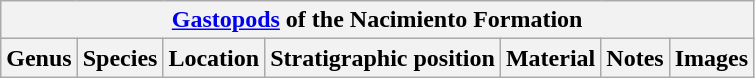<table class="wikitable" align="center">
<tr>
<th colspan="7" align="center"><a href='#'>Gastopods</a> of the Nacimiento Formation</th>
</tr>
<tr>
<th>Genus</th>
<th>Species</th>
<th>Location</th>
<th>Stratigraphic position</th>
<th>Material</th>
<th>Notes</th>
<th>Images</th>
</tr>
</table>
